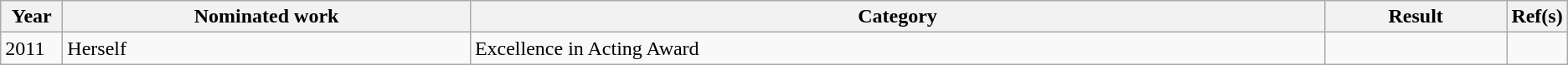<table class="wikitable">
<tr>
<th width=4%>Year</th>
<th width=27%>Nominated work</th>
<th width=57%>Category</th>
<th width=12%>Result</th>
<th width=4%>Ref(s)</th>
</tr>
<tr>
<td>2011</td>
<td>Herself</td>
<td>Excellence in Acting Award</td>
<td></td>
<td></td>
</tr>
</table>
